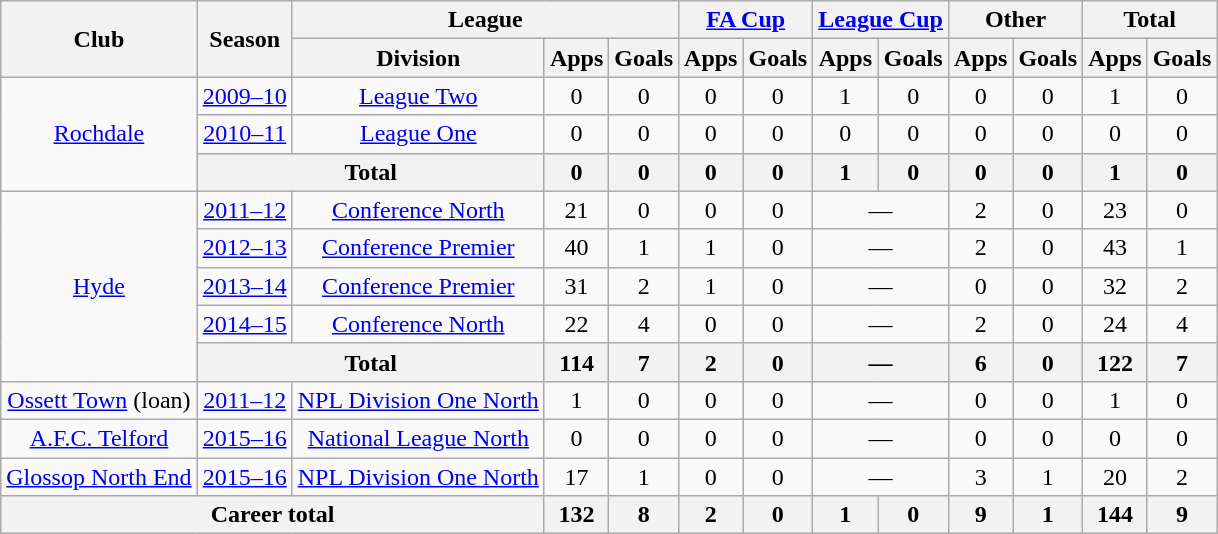<table class="wikitable" style="text-align: center;">
<tr>
<th rowspan="2">Club</th>
<th rowspan="2">Season</th>
<th colspan="3">League</th>
<th colspan="2"><a href='#'>FA Cup</a></th>
<th colspan="2"><a href='#'>League Cup</a></th>
<th colspan="2">Other</th>
<th colspan="2">Total</th>
</tr>
<tr>
<th>Division</th>
<th>Apps</th>
<th>Goals</th>
<th>Apps</th>
<th>Goals</th>
<th>Apps</th>
<th>Goals</th>
<th>Apps</th>
<th>Goals</th>
<th>Apps</th>
<th>Goals</th>
</tr>
<tr>
<td rowspan="3"><a href='#'>Rochdale</a></td>
<td><a href='#'>2009–10</a></td>
<td><a href='#'>League Two</a></td>
<td>0</td>
<td>0</td>
<td>0</td>
<td>0</td>
<td>1</td>
<td>0</td>
<td>0</td>
<td>0</td>
<td>1</td>
<td>0</td>
</tr>
<tr>
<td><a href='#'>2010–11</a></td>
<td><a href='#'>League One</a></td>
<td>0</td>
<td>0</td>
<td>0</td>
<td>0</td>
<td>0</td>
<td>0</td>
<td>0</td>
<td>0</td>
<td>0</td>
<td>0</td>
</tr>
<tr>
<th colspan="2">Total</th>
<th>0</th>
<th>0</th>
<th>0</th>
<th>0</th>
<th>1</th>
<th>0</th>
<th>0</th>
<th>0</th>
<th>1</th>
<th>0</th>
</tr>
<tr>
<td rowspan="5"><a href='#'>Hyde</a></td>
<td><a href='#'>2011–12</a></td>
<td><a href='#'>Conference North</a></td>
<td>21</td>
<td>0</td>
<td>0</td>
<td>0</td>
<td colspan="2">—</td>
<td>2</td>
<td>0</td>
<td>23</td>
<td>0</td>
</tr>
<tr>
<td><a href='#'>2012–13</a></td>
<td><a href='#'>Conference Premier</a></td>
<td>40</td>
<td>1</td>
<td>1</td>
<td>0</td>
<td colspan="2">—</td>
<td>2</td>
<td>0</td>
<td>43</td>
<td>1</td>
</tr>
<tr>
<td><a href='#'>2013–14</a></td>
<td><a href='#'>Conference Premier</a></td>
<td>31</td>
<td>2</td>
<td>1</td>
<td>0</td>
<td colspan="2">—</td>
<td>0</td>
<td>0</td>
<td>32</td>
<td>2</td>
</tr>
<tr>
<td><a href='#'>2014–15</a></td>
<td><a href='#'>Conference North</a></td>
<td>22</td>
<td>4</td>
<td>0</td>
<td>0</td>
<td colspan="2">—</td>
<td>2</td>
<td>0</td>
<td>24</td>
<td>4</td>
</tr>
<tr>
<th colspan="2">Total</th>
<th>114</th>
<th>7</th>
<th>2</th>
<th>0</th>
<th colspan="2">—</th>
<th>6</th>
<th>0</th>
<th>122</th>
<th>7</th>
</tr>
<tr>
<td><a href='#'>Ossett Town</a> (loan)</td>
<td><a href='#'>2011–12</a></td>
<td><a href='#'>NPL Division One North</a></td>
<td>1</td>
<td>0</td>
<td>0</td>
<td>0</td>
<td colspan="2">—</td>
<td>0</td>
<td>0</td>
<td>1</td>
<td>0</td>
</tr>
<tr>
<td><a href='#'>A.F.C. Telford</a></td>
<td><a href='#'>2015–16</a></td>
<td><a href='#'>National League North</a></td>
<td>0</td>
<td>0</td>
<td>0</td>
<td>0</td>
<td colspan="2">—</td>
<td>0</td>
<td>0</td>
<td>0</td>
<td>0</td>
</tr>
<tr>
<td><a href='#'>Glossop North End</a></td>
<td><a href='#'>2015–16</a></td>
<td><a href='#'>NPL Division One North</a></td>
<td>17</td>
<td>1</td>
<td>0</td>
<td>0</td>
<td colspan="2">—</td>
<td>3</td>
<td>1</td>
<td>20</td>
<td>2</td>
</tr>
<tr>
<th colspan="3">Career total</th>
<th>132</th>
<th>8</th>
<th>2</th>
<th>0</th>
<th>1</th>
<th>0</th>
<th>9</th>
<th>1</th>
<th>144</th>
<th>9</th>
</tr>
</table>
